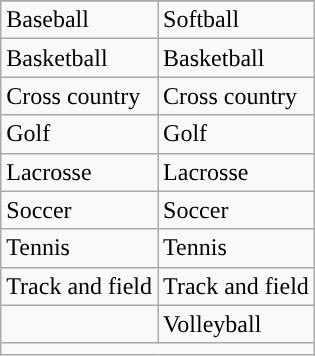<table class="wikitable">
<tr>
</tr>
<tr>
<td>Baseball</td>
<td>Softball</td>
</tr>
<tr>
<td>Basketball</td>
<td>Basketball</td>
</tr>
<tr>
<td>Cross country</td>
<td>Cross country</td>
</tr>
<tr>
<td>Golf</td>
<td>Golf</td>
</tr>
<tr>
<td>Lacrosse</td>
<td>Lacrosse</td>
</tr>
<tr>
<td>Soccer</td>
<td>Soccer</td>
</tr>
<tr>
<td>Tennis</td>
<td>Tennis</td>
</tr>
<tr>
<td>Track and field</td>
<td>Track and field</td>
</tr>
<tr>
<td></td>
<td>Volleyball</td>
</tr>
<tr>
<td colspan=2></td>
</tr>
</table>
